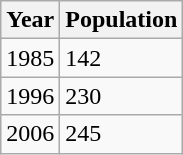<table class="wikitable">
<tr>
<th>Year</th>
<th>Population</th>
</tr>
<tr>
<td>1985</td>
<td>142</td>
</tr>
<tr>
<td>1996</td>
<td>230</td>
</tr>
<tr>
<td>2006</td>
<td>245</td>
</tr>
</table>
